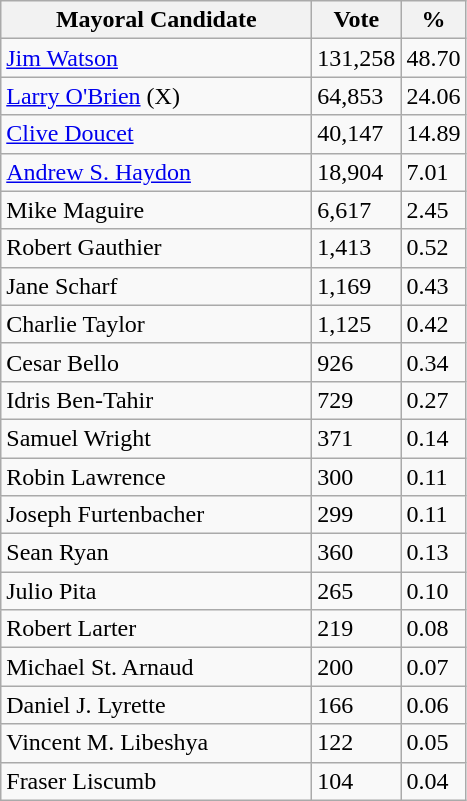<table class="wikitable">
<tr>
<th bgcolor="#DDDDFF" width="200px">Mayoral Candidate</th>
<th bgcolor="#DDDDFF" width="50px">Vote</th>
<th bgcolor="#DDDDFF" width="30px">%</th>
</tr>
<tr>
<td><a href='#'>Jim Watson</a></td>
<td>131,258</td>
<td>48.70</td>
</tr>
<tr>
<td><a href='#'>Larry O'Brien</a> (X)</td>
<td>64,853</td>
<td>24.06</td>
</tr>
<tr>
<td><a href='#'>Clive Doucet</a></td>
<td>40,147</td>
<td>14.89</td>
</tr>
<tr>
<td><a href='#'>Andrew S. Haydon</a></td>
<td>18,904</td>
<td>7.01</td>
</tr>
<tr>
<td>Mike Maguire</td>
<td>6,617</td>
<td>2.45</td>
</tr>
<tr>
<td>Robert Gauthier</td>
<td>1,413</td>
<td>0.52</td>
</tr>
<tr>
<td>Jane Scharf</td>
<td>1,169</td>
<td>0.43</td>
</tr>
<tr>
<td>Charlie Taylor</td>
<td>1,125</td>
<td>0.42</td>
</tr>
<tr>
<td>Cesar Bello</td>
<td>926</td>
<td>0.34</td>
</tr>
<tr>
<td>Idris Ben-Tahir</td>
<td>729</td>
<td>0.27</td>
</tr>
<tr>
<td>Samuel Wright</td>
<td>371</td>
<td>0.14</td>
</tr>
<tr>
<td>Robin Lawrence</td>
<td>300</td>
<td>0.11</td>
</tr>
<tr>
<td>Joseph Furtenbacher</td>
<td>299</td>
<td>0.11</td>
</tr>
<tr>
<td>Sean Ryan</td>
<td>360</td>
<td>0.13</td>
</tr>
<tr>
<td>Julio Pita</td>
<td>265</td>
<td>0.10</td>
</tr>
<tr>
<td>Robert Larter</td>
<td>219</td>
<td>0.08</td>
</tr>
<tr>
<td>Michael St. Arnaud</td>
<td>200</td>
<td>0.07</td>
</tr>
<tr>
<td>Daniel J. Lyrette</td>
<td>166</td>
<td>0.06</td>
</tr>
<tr>
<td>Vincent M. Libeshya</td>
<td>122</td>
<td>0.05</td>
</tr>
<tr>
<td>Fraser Liscumb</td>
<td>104</td>
<td>0.04</td>
</tr>
</table>
